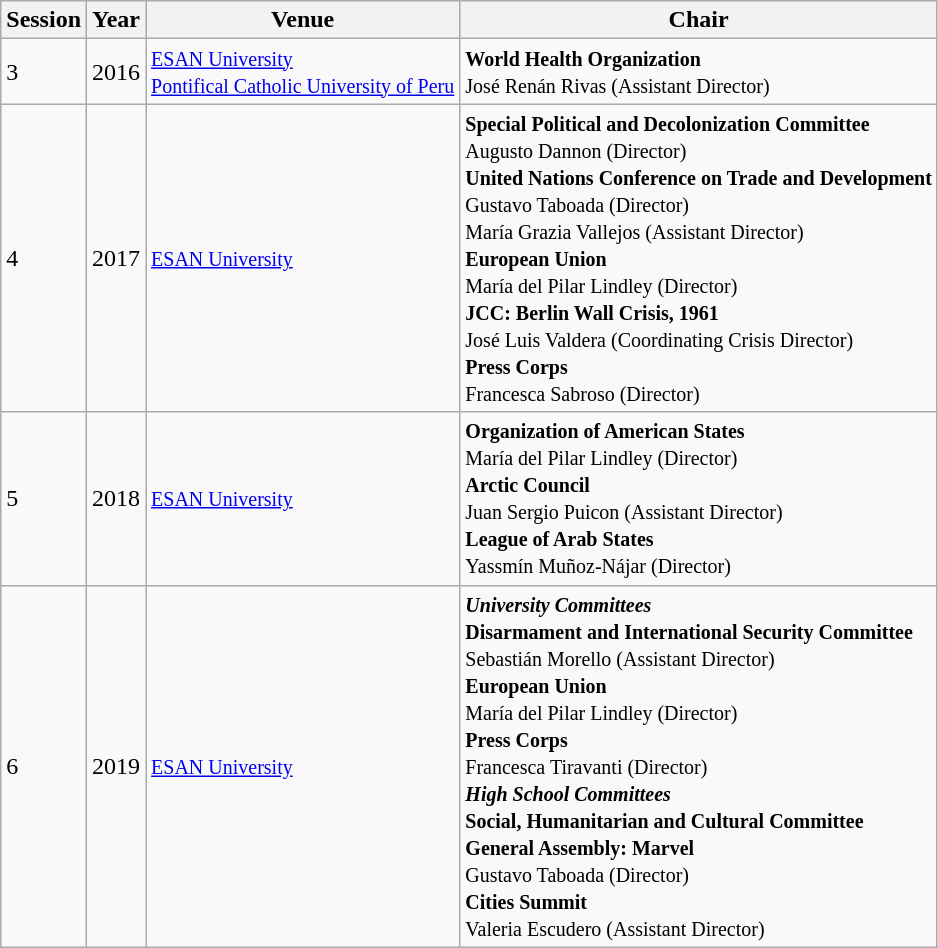<table class="wikitable">
<tr>
<th>Session</th>
<th>Year</th>
<th>Venue</th>
<th>Chair</th>
</tr>
<tr>
<td>3</td>
<td>2016</td>
<td><small><a href='#'>ESAN University</a><br><a href='#'>Pontifical Catholic University of Peru</a></small></td>
<td><small><strong>World Health Organization</strong><br>José Renán Rivas (Assistant Director)</small></td>
</tr>
<tr>
<td>4</td>
<td>2017</td>
<td><small><a href='#'>ESAN University</a></small></td>
<td><small><strong>Special Political and Decolonization Committee</strong><br>Augusto Dannon (Director)<br><strong>United Nations Conference on Trade and Development</strong><br>Gustavo Taboada (Director)<br>María Grazia Vallejos (Assistant Director)<br><strong>European Union</strong><br>María del Pilar Lindley (Director)<br><strong>JCC: Berlin Wall Crisis, 1961</strong><br>José Luis Valdera (Coordinating Crisis Director)<br><strong>Press Corps</strong><br>Francesca Sabroso (Director)</small></td>
</tr>
<tr>
<td>5</td>
<td>2018</td>
<td><small><a href='#'>ESAN University</a></small></td>
<td><small><strong>Organization of American States</strong><br>María del Pilar Lindley (Director)<br><strong>Arctic Council</strong><br>Juan Sergio Puicon (Assistant Director)<br><strong>League of Arab States</strong><br>Yassmín Muñoz-Nájar (Director)</small></td>
</tr>
<tr>
<td>6</td>
<td>2019</td>
<td><small><a href='#'>ESAN University</a></small></td>
<td><small><strong><em>University Committees</em></strong><br><strong>Disarmament and International Security Committee</strong><br>Sebastián Morello (Assistant Director)<br><strong>European Union</strong><br>María del Pilar Lindley (Director)<br><strong>Press Corps</strong><br>Francesca Tiravanti (Director)<br><strong><em>High School Committees</em></strong><br><strong>Social, Humanitarian and Cultural Committee</strong><br><strong>General Assembly: Marvel</strong><br>Gustavo Taboada (Director)<br><strong>Cities Summit</strong><br>Valeria Escudero (Assistant Director)</small></td>
</tr>
</table>
